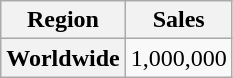<table class="wikitable sortable plainrowheaders">
<tr>
<th scope="col">Region</th>
<th scope="col">Sales</th>
</tr>
<tr>
<th scope="row">Worldwide</th>
<td>1,000,000</td>
</tr>
</table>
